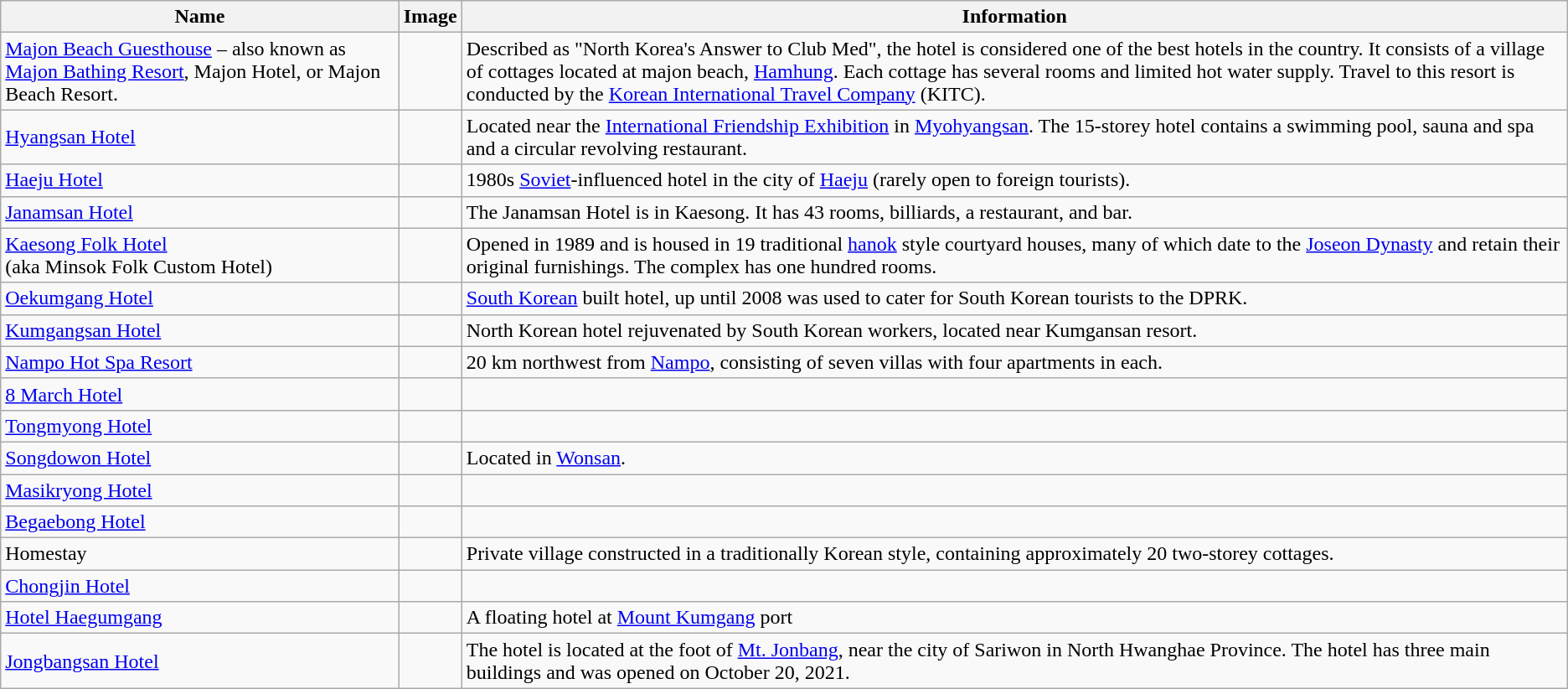<table class="wikitable sortable" width="auto">
<tr>
<th>Name</th>
<th class="unsortable">Image</th>
<th>Information</th>
</tr>
<tr>
<td><a href='#'>Majon Beach Guesthouse</a> – also known as <a href='#'>Majon Bathing Resort</a>, Majon Hotel, or Majon Beach Resort.</td>
<td></td>
<td>Described as "North Korea's Answer to Club Med", the hotel is considered one of the best hotels in the country. It consists of a village of cottages located at majon beach, <a href='#'>Hamhung</a>. Each cottage has several rooms and limited hot water supply. Travel to this resort is conducted by the <a href='#'>Korean International Travel Company</a> (KITC).</td>
</tr>
<tr>
<td><a href='#'>Hyangsan Hotel</a></td>
<td></td>
<td>Located near the <a href='#'>International Friendship Exhibition</a> in <a href='#'>Myohyangsan</a>. The 15-storey hotel contains a swimming pool, sauna and spa and a circular revolving restaurant.</td>
</tr>
<tr>
<td><a href='#'>Haeju Hotel</a></td>
<td></td>
<td>1980s <a href='#'>Soviet</a>-influenced hotel in the city of <a href='#'>Haeju</a> (rarely open to foreign tourists).</td>
</tr>
<tr>
<td><a href='#'>Janamsan Hotel</a></td>
<td></td>
<td>The Janamsan Hotel is in Kaesong. It has 43 rooms, billiards, a restaurant, and bar.</td>
</tr>
<tr>
<td><a href='#'>Kaesong Folk Hotel</a><br>(aka Minsok Folk Custom Hotel)</td>
<td></td>
<td>Opened in 1989 and is housed in 19 traditional <a href='#'>hanok</a> style courtyard houses, many of which date to the <a href='#'>Joseon Dynasty</a> and retain their original furnishings. The complex has one hundred rooms.</td>
</tr>
<tr>
<td><a href='#'>Oekumgang Hotel</a></td>
<td></td>
<td><a href='#'>South Korean</a> built hotel, up until 2008 was used to cater for South Korean tourists to the DPRK.</td>
</tr>
<tr>
<td><a href='#'>Kumgangsan Hotel</a></td>
<td></td>
<td>North Korean hotel rejuvenated by South Korean workers, located near Kumgansan resort.</td>
</tr>
<tr>
<td><a href='#'>Nampo Hot Spa Resort</a></td>
<td></td>
<td>20 km northwest from <a href='#'>Nampo</a>, consisting of seven villas with four apartments in each.</td>
</tr>
<tr>
<td><a href='#'>8 March Hotel</a></td>
<td></td>
<td></td>
</tr>
<tr>
<td><a href='#'>Tongmyong Hotel</a></td>
<td></td>
<td></td>
</tr>
<tr>
<td><a href='#'>Songdowon Hotel</a></td>
<td></td>
<td>Located in <a href='#'>Wonsan</a>.</td>
</tr>
<tr>
<td><a href='#'>Masikryong Hotel</a></td>
<td></td>
<td></td>
</tr>
<tr>
<td><a href='#'>Begaebong Hotel</a></td>
<td></td>
<td></td>
</tr>
<tr>
<td>Homestay</td>
<td></td>
<td>Private village constructed in a traditionally Korean style, containing approximately 20 two-storey cottages.</td>
</tr>
<tr>
<td><a href='#'>Chongjin Hotel</a></td>
<td></td>
<td></td>
</tr>
<tr>
<td><a href='#'>Hotel Haegumgang</a></td>
<td></td>
<td>A floating hotel at <a href='#'>Mount Kumgang</a> port</td>
</tr>
<tr>
<td><a href='#'>Jongbangsan Hotel</a></td>
<td></td>
<td>The hotel is located at the foot of <a href='#'>Mt. Jonbang</a>, near the city of Sariwon in North Hwanghae Province. The hotel has three main buildings and was opened on October 20, 2021.</td>
</tr>
</table>
